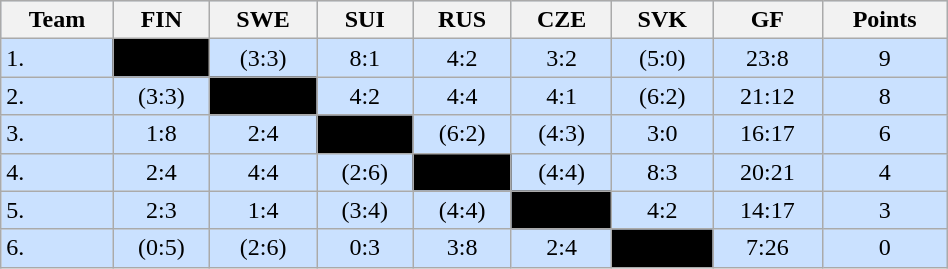<table class="wikitable" bgcolor="#EFEFFF" width="50%">
<tr bgcolor="#BCD2EE">
<th>Team</th>
<th>FIN</th>
<th>SWE</th>
<th>SUI</th>
<th>RUS</th>
<th>CZE</th>
<th>SVK</th>
<th>GF</th>
<th>Points</th>
</tr>
<tr bgcolor="#CAE1FF" align="center">
<td align="left">1. </td>
<td style="background:#000000;"></td>
<td>(3:3)</td>
<td>8:1</td>
<td>4:2</td>
<td>3:2</td>
<td>(5:0)</td>
<td>23:8</td>
<td>9</td>
</tr>
<tr bgcolor="#CAE1FF" align="center">
<td align="left">2. </td>
<td>(3:3)</td>
<td style="background:#000000;"></td>
<td>4:2</td>
<td>4:4</td>
<td>4:1</td>
<td>(6:2)</td>
<td>21:12</td>
<td>8</td>
</tr>
<tr bgcolor="#CAE1FF" align="center">
<td align="left">3. </td>
<td>1:8</td>
<td>2:4</td>
<td style="background:#000000;"></td>
<td>(6:2)</td>
<td>(4:3)</td>
<td>3:0</td>
<td>16:17</td>
<td>6</td>
</tr>
<tr bgcolor="#CAE1FF" align="center">
<td align="left">4. </td>
<td>2:4</td>
<td>4:4</td>
<td>(2:6)</td>
<td style="background:#000000;"></td>
<td>(4:4)</td>
<td>8:3</td>
<td>20:21</td>
<td>4</td>
</tr>
<tr bgcolor="#CAE1FF" align="center">
<td align="left">5. </td>
<td>2:3</td>
<td>1:4</td>
<td>(3:4)</td>
<td>(4:4)</td>
<td style="background:#000000;"></td>
<td>4:2</td>
<td>14:17</td>
<td>3</td>
</tr>
<tr bgcolor="#CAE1FF" align="center">
<td align="left">6. </td>
<td>(0:5)</td>
<td>(2:6)</td>
<td>0:3</td>
<td>3:8</td>
<td>2:4</td>
<td style="background:#000000;"></td>
<td>7:26</td>
<td>0</td>
</tr>
</table>
